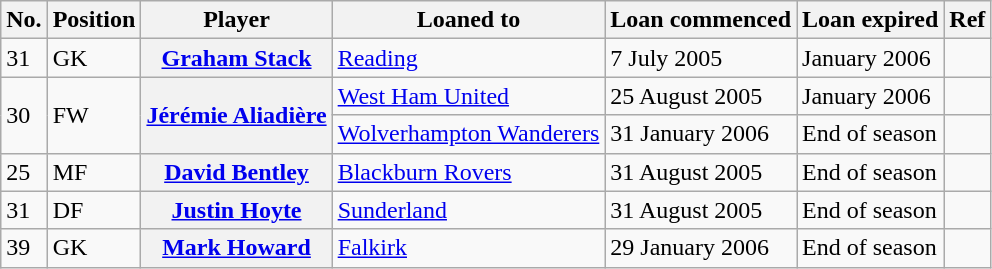<table class="wikitable plainrowheaders" style="text-align:center; text-align:left">
<tr>
<th scope="col">No.</th>
<th scope="col">Position</th>
<th scope="col">Player</th>
<th scope="col">Loaned to</th>
<th scope="col">Loan commenced</th>
<th scope="col">Loan expired</th>
<th scope="col">Ref</th>
</tr>
<tr>
<td>31</td>
<td>GK</td>
<th scope="row"><a href='#'>Graham Stack</a></th>
<td><a href='#'>Reading</a></td>
<td>7 July 2005</td>
<td>January 2006</td>
<td></td>
</tr>
<tr>
<td rowspan="2">30</td>
<td rowspan="2">FW</td>
<th scope="row" rowspan="2"><a href='#'>Jérémie Aliadière</a></th>
<td><a href='#'>West Ham United</a></td>
<td>25 August 2005</td>
<td>January 2006</td>
<td></td>
</tr>
<tr>
<td><a href='#'>Wolverhampton Wanderers</a></td>
<td>31 January 2006</td>
<td>End of season</td>
<td></td>
</tr>
<tr>
<td>25</td>
<td>MF</td>
<th scope="row"><a href='#'>David Bentley</a></th>
<td><a href='#'>Blackburn Rovers</a></td>
<td>31 August 2005</td>
<td>End of season</td>
<td></td>
</tr>
<tr>
<td>31</td>
<td>DF</td>
<th scope="row"><a href='#'>Justin Hoyte</a></th>
<td><a href='#'>Sunderland</a></td>
<td>31 August 2005</td>
<td>End of season</td>
<td></td>
</tr>
<tr>
<td>39</td>
<td>GK</td>
<th scope="row"><a href='#'>Mark Howard</a></th>
<td><a href='#'>Falkirk</a></td>
<td>29 January 2006</td>
<td>End of season</td>
<td></td>
</tr>
</table>
